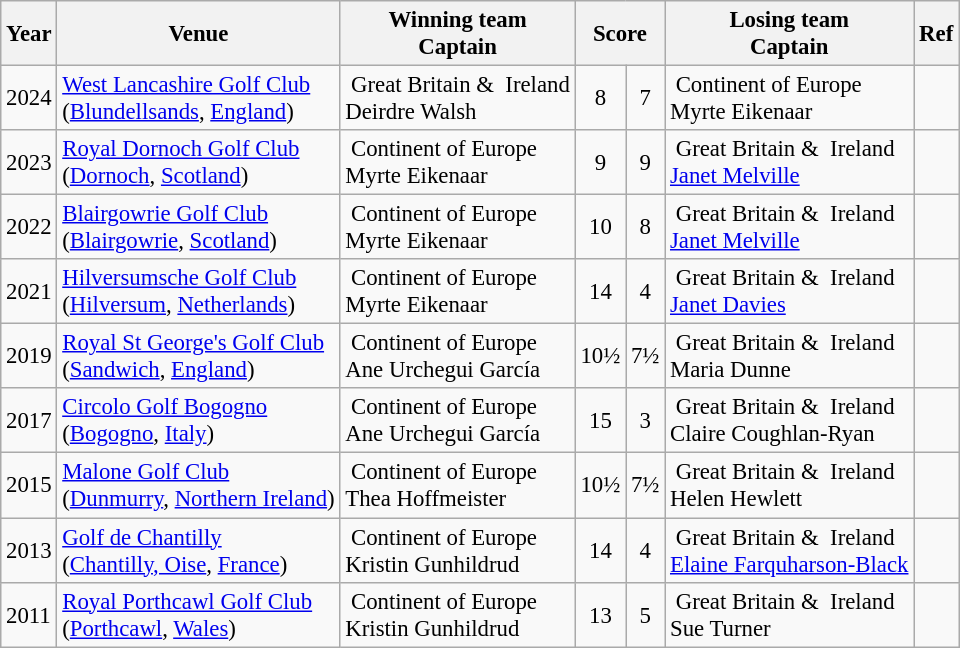<table class="wikitable" style="font-size:95%;">
<tr>
<th>Year</th>
<th>Venue</th>
<th>Winning team <br>Captain</th>
<th colspan="2">Score</th>
<th>Losing team<br>Captain</th>
<th>Ref</th>
</tr>
<tr>
<td>2024</td>
<td><a href='#'>West Lancashire Golf Club</a><br>(<a href='#'>Blundellsands</a>, <a href='#'>England</a>)</td>
<td> Great Britain &  Ireland<br> Deirdre Walsh</td>
<td align="center">8</td>
<td align="center">7</td>
<td> Continent of Europe<br> Myrte Eikenaar</td>
<td></td>
</tr>
<tr>
<td>2023</td>
<td><a href='#'>Royal Dornoch Golf Club</a><br>(<a href='#'>Dornoch</a>, <a href='#'>Scotland</a>)</td>
<td> Continent of Europe<br> Myrte Eikenaar</td>
<td align="center">9</td>
<td align="center">9</td>
<td> Great Britain &  Ireland<br> <a href='#'>Janet Melville</a></td>
<td></td>
</tr>
<tr>
<td>2022</td>
<td><a href='#'>Blairgowrie Golf Club</a><br>(<a href='#'>Blairgowrie</a>, <a href='#'>Scotland</a>)</td>
<td> Continent of Europe<br> Myrte Eikenaar</td>
<td align="center">10</td>
<td align="center">8</td>
<td> Great Britain &  Ireland<br> <a href='#'>Janet Melville</a></td>
<td></td>
</tr>
<tr>
<td>2021</td>
<td><a href='#'>Hilversumsche Golf Club</a><br>(<a href='#'>Hilversum</a>, <a href='#'>Netherlands</a>)</td>
<td> Continent of Europe<br> Myrte Eikenaar</td>
<td align="center">14</td>
<td align="center">4</td>
<td> Great Britain &  Ireland<br> <a href='#'>Janet Davies</a></td>
<td></td>
</tr>
<tr>
<td>2019</td>
<td><a href='#'>Royal St George's Golf Club</a><br>(<a href='#'>Sandwich</a>, <a href='#'>England</a>)</td>
<td> Continent of Europe<br> Ane Urchegui García</td>
<td align="center">10½</td>
<td align="center">7½</td>
<td> Great Britain &  Ireland<br> Maria Dunne</td>
<td></td>
</tr>
<tr>
<td>2017</td>
<td><a href='#'>Circolo Golf Bogogno</a><br>(<a href='#'>Bogogno</a>, <a href='#'>Italy</a>)</td>
<td> Continent of Europe<br> Ane Urchegui García</td>
<td align="center">15</td>
<td align="center">3</td>
<td> Great Britain &  Ireland<br> Claire Coughlan-Ryan</td>
<td></td>
</tr>
<tr>
<td>2015</td>
<td><a href='#'>Malone Golf Club</a><br>(<a href='#'>Dunmurry</a>, <a href='#'>Northern Ireland</a>)</td>
<td> Continent of Europe<br> Thea Hoffmeister</td>
<td align="center">10½</td>
<td align="center">7½</td>
<td> Great Britain &  Ireland<br> Helen Hewlett</td>
<td></td>
</tr>
<tr>
<td>2013</td>
<td><a href='#'>Golf de Chantilly</a><br>(<a href='#'>Chantilly, Oise</a>, <a href='#'>France</a>)</td>
<td> Continent of Europe<br> Kristin Gunhildrud</td>
<td align="center">14</td>
<td align="center">4</td>
<td> Great Britain &  Ireland<br> <a href='#'>Elaine Farquharson-Black</a></td>
<td></td>
</tr>
<tr>
<td>2011</td>
<td><a href='#'>Royal Porthcawl Golf Club</a><br>(<a href='#'>Porthcawl</a>, <a href='#'>Wales</a>)</td>
<td> Continent of Europe<br> Kristin Gunhildrud</td>
<td align="center">13</td>
<td align="center">5</td>
<td> Great Britain &  Ireland<br> Sue Turner</td>
<td></td>
</tr>
</table>
